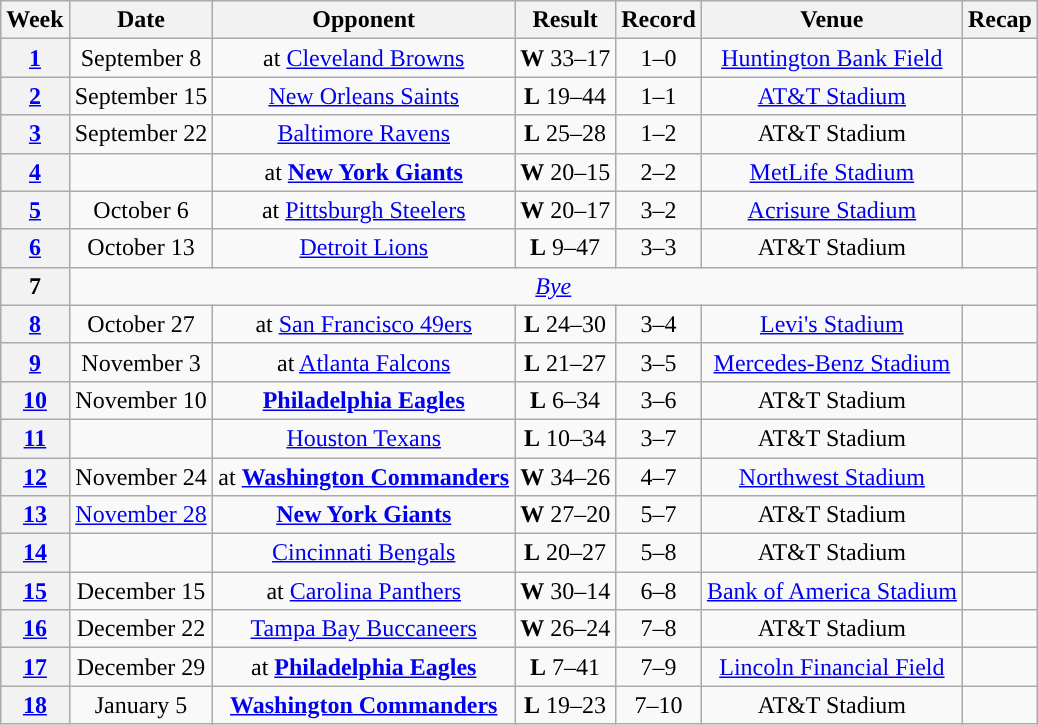<table class="wikitable" style="text-align:center">
<tr>
<th>Week</th>
<th>Date</th>
<th>Opponent</th>
<th>Result</th>
<th>Record</th>
<th>Venue</th>
<th>Recap</th>
</tr>
<tr>
<th><a href='#'>1</a></th>
<td>September 8</td>
<td>at <a href='#'>Cleveland Browns</a></td>
<td><strong>W</strong> 33–17</td>
<td>1–0</td>
<td><a href='#'>Huntington Bank Field</a></td>
<td></td>
</tr>
<tr>
<th><a href='#'>2</a></th>
<td>September 15</td>
<td><a href='#'>New Orleans Saints</a></td>
<td><strong>L</strong> 19–44</td>
<td>1–1</td>
<td><a href='#'>AT&T Stadium</a></td>
<td></td>
</tr>
<tr>
<th><a href='#'>3</a></th>
<td>September 22</td>
<td><a href='#'>Baltimore Ravens</a></td>
<td><strong>L</strong> 25–28</td>
<td>1–2</td>
<td>AT&T Stadium</td>
<td></td>
</tr>
<tr>
<th><a href='#'>4</a></th>
<td></td>
<td>at <strong><a href='#'>New York Giants</a></strong></td>
<td><strong>W</strong> 20–15</td>
<td>2–2</td>
<td><a href='#'>MetLife Stadium</a></td>
<td></td>
</tr>
<tr>
<th><a href='#'>5</a></th>
<td>October 6</td>
<td>at <a href='#'>Pittsburgh Steelers</a></td>
<td><strong>W</strong> 20–17</td>
<td>3–2</td>
<td><a href='#'>Acrisure Stadium</a></td>
<td></td>
</tr>
<tr>
<th><a href='#'>6</a></th>
<td>October 13</td>
<td><a href='#'>Detroit Lions</a></td>
<td><strong>L</strong> 9–47</td>
<td>3–3</td>
<td>AT&T Stadium</td>
<td></td>
</tr>
<tr>
<th>7</th>
<td colspan="6"><em><a href='#'>Bye</a></em></td>
</tr>
<tr>
<th><a href='#'>8</a></th>
<td>October 27</td>
<td>at <a href='#'>San Francisco 49ers</a></td>
<td><strong>L</strong> 24–30</td>
<td>3–4</td>
<td><a href='#'>Levi's Stadium</a></td>
<td></td>
</tr>
<tr>
<th><a href='#'>9</a></th>
<td>November 3</td>
<td>at <a href='#'>Atlanta Falcons</a></td>
<td><strong>L</strong> 21–27</td>
<td>3–5</td>
<td><a href='#'>Mercedes-Benz Stadium</a></td>
<td></td>
</tr>
<tr>
<th><a href='#'>10</a></th>
<td>November 10</td>
<td><strong><a href='#'>Philadelphia Eagles</a></strong></td>
<td><strong>L</strong> 6–34</td>
<td>3–6</td>
<td>AT&T Stadium</td>
<td></td>
</tr>
<tr>
<th><a href='#'>11</a></th>
<td></td>
<td><a href='#'>Houston Texans</a></td>
<td><strong>L</strong> 10–34</td>
<td>3–7</td>
<td>AT&T Stadium</td>
<td></td>
</tr>
<tr>
<th><a href='#'>12</a></th>
<td>November 24</td>
<td>at <strong><a href='#'>Washington Commanders</a></strong></td>
<td><strong>W</strong> 34–26</td>
<td>4–7</td>
<td><a href='#'>Northwest Stadium</a></td>
<td></td>
</tr>
<tr>
<th><a href='#'>13</a></th>
<td><a href='#'>November 28</a></td>
<td><strong><a href='#'>New York Giants</a></strong></td>
<td><strong>W</strong> 27–20</td>
<td>5–7</td>
<td>AT&T Stadium</td>
<td></td>
</tr>
<tr>
<th><a href='#'>14</a></th>
<td></td>
<td><a href='#'>Cincinnati Bengals</a></td>
<td><strong>L</strong> 20–27</td>
<td>5–8</td>
<td>AT&T Stadium</td>
<td></td>
</tr>
<tr>
<th><a href='#'>15</a></th>
<td>December 15</td>
<td>at <a href='#'>Carolina Panthers</a></td>
<td><strong>W</strong> 30–14</td>
<td>6–8</td>
<td><a href='#'>Bank of America Stadium</a></td>
<td></td>
</tr>
<tr>
<th><a href='#'>16</a></th>
<td>December 22</td>
<td><a href='#'>Tampa Bay Buccaneers</a></td>
<td><strong>W</strong> 26–24</td>
<td>7–8</td>
<td>AT&T Stadium</td>
<td></td>
</tr>
<tr>
<th><a href='#'>17</a></th>
<td>December 29</td>
<td>at <strong><a href='#'>Philadelphia Eagles</a></strong></td>
<td><strong>L</strong> 7–41</td>
<td>7–9</td>
<td><a href='#'>Lincoln Financial Field</a></td>
<td></td>
</tr>
<tr>
<th><a href='#'>18</a></th>
<td>January 5</td>
<td><strong><a href='#'>Washington Commanders</a></strong></td>
<td><strong>L</strong> 19–23</td>
<td>7–10</td>
<td>AT&T Stadium</td>
<td></td>
</tr>
</table>
